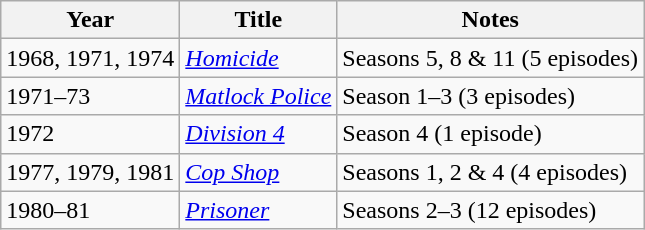<table class="wikitable">
<tr>
<th>Year</th>
<th>Title</th>
<th>Notes</th>
</tr>
<tr>
<td>1968, 1971, 1974</td>
<td><em><a href='#'>Homicide</a></em></td>
<td>Seasons 5, 8 & 11 (5 episodes)</td>
</tr>
<tr>
<td>1971–73</td>
<td><em><a href='#'>Matlock Police</a></em></td>
<td>Season 1–3 (3 episodes)</td>
</tr>
<tr>
<td>1972</td>
<td><em><a href='#'>Division 4</a></em></td>
<td>Season 4 (1 episode)</td>
</tr>
<tr>
<td>1977, 1979, 1981</td>
<td><em><a href='#'>Cop Shop</a></em></td>
<td>Seasons 1, 2 & 4 (4 episodes)</td>
</tr>
<tr>
<td>1980–81</td>
<td><em><a href='#'>Prisoner</a></em></td>
<td>Seasons 2–3 (12 episodes)</td>
</tr>
</table>
